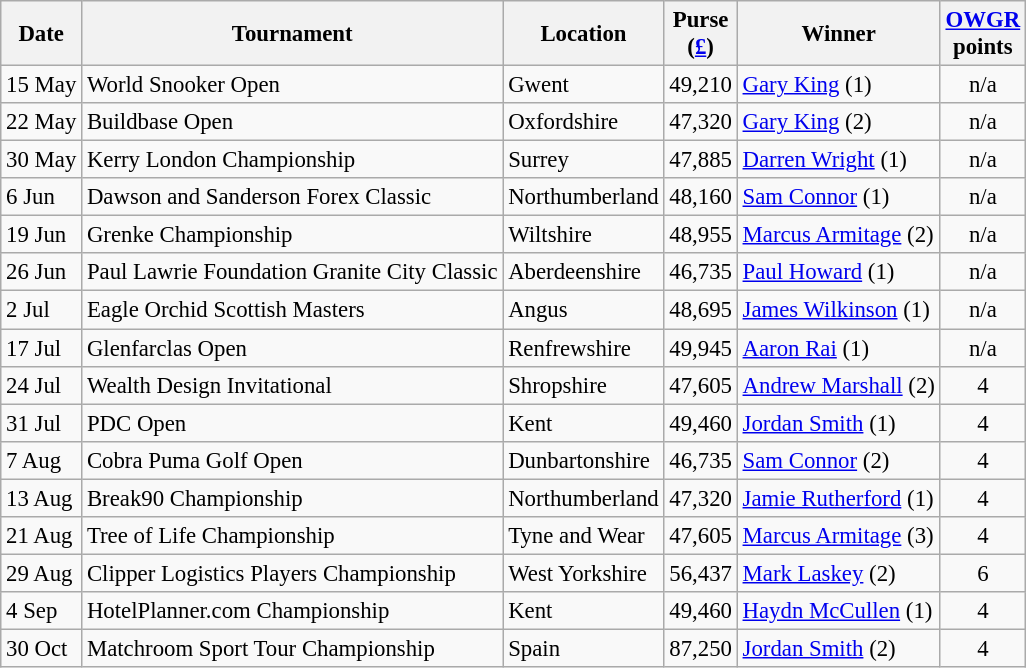<table class="wikitable" style="font-size:95%;">
<tr>
<th>Date</th>
<th>Tournament</th>
<th>Location</th>
<th>Purse<br>(<a href='#'>£</a>)</th>
<th>Winner</th>
<th><a href='#'>OWGR</a><br>points</th>
</tr>
<tr>
<td>15 May</td>
<td>World Snooker Open</td>
<td>Gwent</td>
<td align=right>49,210</td>
<td> <a href='#'>Gary King</a> (1)</td>
<td align=center>n/a</td>
</tr>
<tr>
<td>22 May</td>
<td>Buildbase Open</td>
<td>Oxfordshire</td>
<td align=right>47,320</td>
<td> <a href='#'>Gary King</a> (2)</td>
<td align=center>n/a</td>
</tr>
<tr>
<td>30 May</td>
<td>Kerry London Championship</td>
<td>Surrey</td>
<td align=right>47,885</td>
<td> <a href='#'>Darren Wright</a> (1)</td>
<td align=center>n/a</td>
</tr>
<tr>
<td>6 Jun</td>
<td>Dawson and Sanderson Forex Classic</td>
<td>Northumberland</td>
<td align=right>48,160</td>
<td> <a href='#'>Sam Connor</a> (1)</td>
<td align=center>n/a</td>
</tr>
<tr>
<td>19 Jun</td>
<td>Grenke Championship</td>
<td>Wiltshire</td>
<td align=right>48,955</td>
<td> <a href='#'>Marcus Armitage</a> (2)</td>
<td align=center>n/a</td>
</tr>
<tr>
<td>26 Jun</td>
<td>Paul Lawrie Foundation Granite City Classic</td>
<td>Aberdeenshire</td>
<td align=right>46,735</td>
<td> <a href='#'>Paul Howard</a> (1)</td>
<td align=center>n/a</td>
</tr>
<tr>
<td>2 Jul</td>
<td>Eagle Orchid Scottish Masters</td>
<td>Angus</td>
<td align=right>48,695</td>
<td> <a href='#'>James Wilkinson</a> (1)</td>
<td align=center>n/a</td>
</tr>
<tr>
<td>17 Jul</td>
<td>Glenfarclas Open</td>
<td>Renfrewshire</td>
<td align=right>49,945</td>
<td> <a href='#'>Aaron Rai</a> (1)</td>
<td align=center>n/a</td>
</tr>
<tr>
<td>24 Jul</td>
<td>Wealth Design Invitational</td>
<td>Shropshire</td>
<td align=right>47,605</td>
<td> <a href='#'>Andrew Marshall</a> (2)</td>
<td align=center>4</td>
</tr>
<tr>
<td>31 Jul</td>
<td>PDC Open</td>
<td>Kent</td>
<td align=right>49,460</td>
<td> <a href='#'>Jordan Smith</a> (1)</td>
<td align=center>4</td>
</tr>
<tr>
<td>7 Aug</td>
<td>Cobra Puma Golf Open</td>
<td>Dunbartonshire</td>
<td align=right>46,735</td>
<td> <a href='#'>Sam Connor</a> (2)</td>
<td align=center>4</td>
</tr>
<tr>
<td>13 Aug</td>
<td>Break90 Championship</td>
<td>Northumberland</td>
<td align=right>47,320</td>
<td> <a href='#'>Jamie Rutherford</a> (1)</td>
<td align=center>4</td>
</tr>
<tr>
<td>21 Aug</td>
<td>Tree of Life Championship</td>
<td>Tyne and Wear</td>
<td align=right>47,605</td>
<td> <a href='#'>Marcus Armitage</a> (3)</td>
<td align=center>4</td>
</tr>
<tr>
<td>29 Aug</td>
<td>Clipper Logistics Players Championship</td>
<td>West Yorkshire</td>
<td align=right>56,437</td>
<td> <a href='#'>Mark Laskey</a> (2)</td>
<td align=center>6</td>
</tr>
<tr>
<td>4 Sep</td>
<td>HotelPlanner.com Championship</td>
<td>Kent</td>
<td align=right>49,460</td>
<td> <a href='#'>Haydn McCullen</a> (1)</td>
<td align=center>4</td>
</tr>
<tr>
<td>30 Oct</td>
<td>Matchroom Sport Tour Championship</td>
<td>Spain</td>
<td align=right>87,250</td>
<td> <a href='#'>Jordan Smith</a> (2)</td>
<td align=center>4</td>
</tr>
</table>
